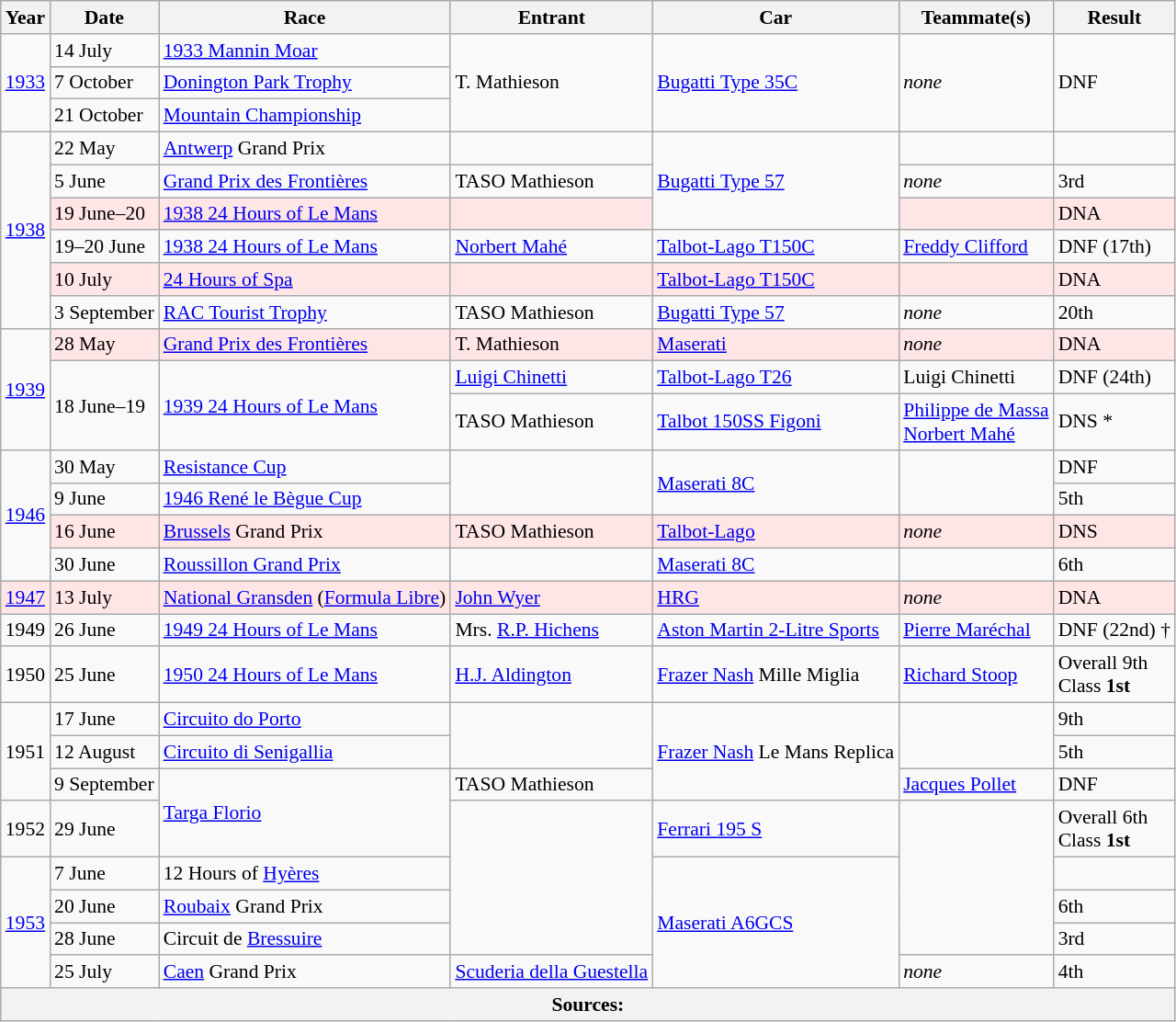<table class="wikitable" style="font-size: 90%">
<tr>
<th>Year</th>
<th>Date</th>
<th>Race</th>
<th>Entrant</th>
<th>Car</th>
<th>Teammate(s)</th>
<th>Result</th>
</tr>
<tr>
<td rowspan=3><a href='#'>1933</a></td>
<td>14 July</td>
<td><a href='#'>1933 Mannin Moar</a></td>
<td rowspan=3>T. Mathieson</td>
<td rowspan=3><a href='#'>Bugatti Type 35C</a></td>
<td rowspan=3><em>none</em></td>
<td rowspan=3>DNF</td>
</tr>
<tr>
<td>7 October</td>
<td><a href='#'>Donington Park Trophy</a></td>
</tr>
<tr>
<td>21 October</td>
<td><a href='#'>Mountain Championship</a></td>
</tr>
<tr>
<td rowspan=6><a href='#'>1938</a></td>
<td>22 May</td>
<td><a href='#'>Antwerp</a> Grand Prix</td>
<td></td>
<td rowspan=3><a href='#'>Bugatti Type 57</a></td>
<td></td>
<td></td>
</tr>
<tr>
<td>5 June</td>
<td><a href='#'>Grand Prix des Frontières</a></td>
<td>TASO Mathieson</td>
<td><em>none</em></td>
<td>3rd</td>
</tr>
<tr>
<td style="background:#ffe6e6;">19 June–20</td>
<td style="background:#ffe6e6;"><a href='#'>1938 24 Hours of Le Mans</a></td>
<td style="background:#ffe6e6;"></td>
<td style="background:#ffe6e6;"></td>
<td style="background:#ffe6e6;">DNA</td>
</tr>
<tr>
<td>19–20 June</td>
<td><a href='#'>1938 24 Hours of Le Mans</a></td>
<td><a href='#'>Norbert Mahé</a></td>
<td><a href='#'>Talbot-Lago T150C</a></td>
<td><a href='#'>Freddy Clifford</a></td>
<td>DNF (17th)</td>
</tr>
<tr>
<td style="background:#ffe6e6;">10 July</td>
<td style="background:#ffe6e6;"><a href='#'>24 Hours of Spa</a></td>
<td style="background:#ffe6e6;"></td>
<td style="background:#ffe6e6;"><a href='#'>Talbot-Lago T150C</a></td>
<td style="background:#ffe6e6;"></td>
<td style="background:#ffe6e6;">DNA</td>
</tr>
<tr>
<td>3 September</td>
<td><a href='#'>RAC Tourist Trophy</a></td>
<td>TASO Mathieson</td>
<td><a href='#'>Bugatti Type 57</a></td>
<td><em>none</em></td>
<td>20th</td>
</tr>
<tr>
<td rowspan=3><a href='#'>1939</a></td>
<td style="background:#ffe6e6;">28 May</td>
<td style="background:#ffe6e6;"><a href='#'>Grand Prix des Frontières</a></td>
<td style="background:#ffe6e6;">T. Mathieson</td>
<td style="background:#ffe6e6;"><a href='#'>Maserati</a></td>
<td style="background:#ffe6e6;"><em>none</em></td>
<td style="background:#ffe6e6;">DNA</td>
</tr>
<tr>
<td rowspan=2>18 June–19</td>
<td rowspan=2><a href='#'>1939 24 Hours of Le Mans</a></td>
<td><a href='#'>Luigi Chinetti</a></td>
<td><a href='#'>Talbot-Lago T26</a></td>
<td>Luigi Chinetti</td>
<td>DNF (24th)</td>
</tr>
<tr>
<td>TASO Mathieson</td>
<td><a href='#'>Talbot 150SS Figoni</a></td>
<td><a href='#'>Philippe de Massa</a><br><a href='#'>Norbert Mahé</a></td>
<td>DNS *</td>
</tr>
<tr>
<td rowspan=4><a href='#'>1946</a></td>
<td>30 May</td>
<td><a href='#'>Resistance Cup</a></td>
<td rowspan=2></td>
<td rowspan=2><a href='#'>Maserati 8C</a></td>
<td rowspan=2></td>
<td>DNF</td>
</tr>
<tr>
<td>9 June</td>
<td><a href='#'>1946 René le Bègue Cup</a></td>
<td>5th</td>
</tr>
<tr>
<td style="background:#ffe6e6;">16 June</td>
<td style="background:#ffe6e6;"><a href='#'>Brussels</a> Grand Prix</td>
<td style="background:#ffe6e6;">TASO Mathieson</td>
<td style="background:#ffe6e6;"><a href='#'>Talbot-Lago</a></td>
<td style="background:#ffe6e6;"><em>none</em></td>
<td style="background:#ffe6e6;">DNS</td>
</tr>
<tr>
<td>30 June</td>
<td><a href='#'>Roussillon Grand Prix</a></td>
<td></td>
<td><a href='#'>Maserati 8C</a></td>
<td></td>
<td>6th</td>
</tr>
<tr>
<td style="background:#ffe6e6;"><a href='#'>1947</a></td>
<td style="background:#ffe6e6;">13 July</td>
<td style="background:#ffe6e6;"><a href='#'>National Gransden</a> (<a href='#'>Formula Libre</a>)</td>
<td style="background:#ffe6e6;"><a href='#'>John Wyer</a></td>
<td style="background:#ffe6e6;"><a href='#'>HRG</a></td>
<td style="background:#ffe6e6;"><em>none</em></td>
<td style="background:#ffe6e6;">DNA</td>
</tr>
<tr>
<td>1949</td>
<td>26 June</td>
<td><a href='#'>1949 24 Hours of Le Mans</a></td>
<td>Mrs. <a href='#'>R.P. Hichens</a></td>
<td><a href='#'>Aston Martin 2-Litre Sports</a></td>
<td><a href='#'>Pierre Maréchal</a></td>
<td>DNF (22nd) †</td>
</tr>
<tr>
<td>1950</td>
<td>25 June</td>
<td><a href='#'>1950 24 Hours of Le Mans</a></td>
<td><a href='#'>H.J. Aldington</a></td>
<td><a href='#'>Frazer Nash</a> Mille Miglia</td>
<td><a href='#'>Richard Stoop</a></td>
<td>Overall 9th<br>Class <strong>1st</strong></td>
</tr>
<tr>
<td rowspan=3>1951</td>
<td>17 June</td>
<td><a href='#'>Circuito do Porto</a></td>
<td rowspan=2></td>
<td rowspan=3><a href='#'>Frazer Nash</a> Le Mans Replica</td>
<td rowspan=2></td>
<td>9th</td>
</tr>
<tr>
<td>12 August</td>
<td><a href='#'>Circuito di Senigallia</a></td>
<td>5th</td>
</tr>
<tr>
<td>9 September</td>
<td rowspan=2><a href='#'>Targa Florio</a></td>
<td>TASO Mathieson</td>
<td><a href='#'>Jacques Pollet</a></td>
<td>DNF</td>
</tr>
<tr>
<td>1952</td>
<td>29 June</td>
<td rowspan=4></td>
<td><a href='#'>Ferrari 195 S</a> </td>
<td rowspan=4></td>
<td>Overall 6th<br>Class <strong>1st</strong></td>
</tr>
<tr>
<td rowspan=4><a href='#'>1953</a></td>
<td>7 June</td>
<td>12 Hours of <a href='#'>Hyères</a></td>
<td rowspan=4><a href='#'>Maserati A6GCS</a></td>
<td></td>
</tr>
<tr>
<td>20 June</td>
<td><a href='#'>Roubaix</a> Grand Prix</td>
<td>6th</td>
</tr>
<tr>
<td>28 June</td>
<td>Circuit de <a href='#'>Bressuire</a></td>
<td>3rd</td>
</tr>
<tr>
<td>25 July</td>
<td><a href='#'>Caen</a> Grand Prix</td>
<td><a href='#'>Scuderia della Guestella</a></td>
<td><em>none</em></td>
<td>4th</td>
</tr>
<tr>
<th colspan=7>Sources:</th>
</tr>
</table>
